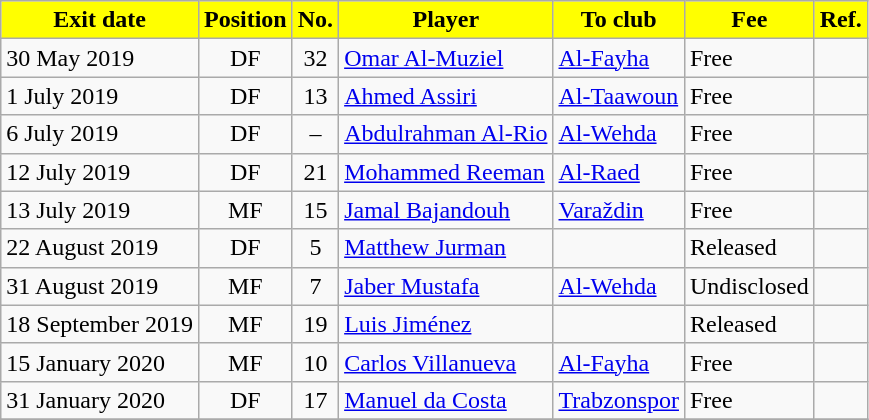<table class="wikitable sortable">
<tr>
<th style="background:yellow; color:black;"><strong>Exit date</strong></th>
<th style="background:yellow; color:black;"><strong>Position</strong></th>
<th style="background:yellow; color:black;"><strong>No.</strong></th>
<th style="background:yellow; color:black;"><strong>Player</strong></th>
<th style="background:yellow; color:black;"><strong>To club</strong></th>
<th style="background:yellow; color:black;"><strong>Fee</strong></th>
<th style="background:yellow; color:black;"><strong>Ref.</strong></th>
</tr>
<tr>
<td>30 May 2019</td>
<td style="text-align:center;">DF</td>
<td style="text-align:center;">32</td>
<td style="text-align:left;"> <a href='#'>Omar Al-Muziel</a></td>
<td style="text-align:left;"> <a href='#'>Al-Fayha</a></td>
<td>Free</td>
<td></td>
</tr>
<tr>
<td>1 July 2019</td>
<td style="text-align:center;">DF</td>
<td style="text-align:center;">13</td>
<td style="text-align:left;"> <a href='#'>Ahmed Assiri</a></td>
<td style="text-align:left;"> <a href='#'>Al-Taawoun</a></td>
<td>Free</td>
<td></td>
</tr>
<tr>
<td>6 July 2019</td>
<td style="text-align:center;">DF</td>
<td style="text-align:center;">–</td>
<td style="text-align:left;"> <a href='#'>Abdulrahman Al-Rio</a></td>
<td style="text-align:left;"> <a href='#'>Al-Wehda</a></td>
<td>Free</td>
<td></td>
</tr>
<tr>
<td>12 July 2019</td>
<td style="text-align:center;">DF</td>
<td style="text-align:center;">21</td>
<td style="text-align:left;"> <a href='#'>Mohammed Reeman</a></td>
<td style="text-align:left;"> <a href='#'>Al-Raed</a></td>
<td>Free</td>
<td></td>
</tr>
<tr>
<td>13 July 2019</td>
<td style="text-align:center;">MF</td>
<td style="text-align:center;">15</td>
<td style="text-align:left;"> <a href='#'>Jamal Bajandouh</a></td>
<td style="text-align:left;"> <a href='#'>Varaždin</a></td>
<td>Free</td>
<td></td>
</tr>
<tr>
<td>22 August 2019</td>
<td style="text-align:center;">DF</td>
<td style="text-align:center;">5</td>
<td style="text-align:left;"> <a href='#'>Matthew Jurman</a></td>
<td style="text-align:left;"></td>
<td>Released</td>
<td></td>
</tr>
<tr>
<td>31 August 2019</td>
<td style="text-align:center;">MF</td>
<td style="text-align:center;">7</td>
<td style="text-align:left;"> <a href='#'>Jaber Mustafa</a></td>
<td style="text-align:left;"> <a href='#'>Al-Wehda</a></td>
<td>Undisclosed</td>
<td></td>
</tr>
<tr>
<td>18 September 2019</td>
<td style="text-align:center;">MF</td>
<td style="text-align:center;">19</td>
<td style="text-align:left;"> <a href='#'>Luis Jiménez</a></td>
<td style="text-align:left;"></td>
<td>Released</td>
<td></td>
</tr>
<tr>
<td>15 January 2020</td>
<td style="text-align:center;">MF</td>
<td style="text-align:center;">10</td>
<td style="text-align:left;"> <a href='#'>Carlos Villanueva</a></td>
<td style="text-align:left;"> <a href='#'>Al-Fayha</a></td>
<td>Free</td>
<td></td>
</tr>
<tr>
<td>31 January 2020</td>
<td style="text-align:center;">DF</td>
<td style="text-align:center;">17</td>
<td style="text-align:left;"> <a href='#'>Manuel da Costa</a></td>
<td style="text-align:left;"> <a href='#'>Trabzonspor</a></td>
<td>Free</td>
<td></td>
</tr>
<tr>
</tr>
</table>
